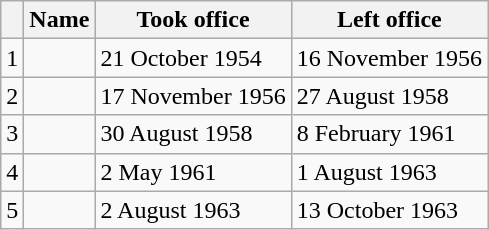<table class="wikitable sortable">
<tr>
<th></th>
<th>Name</th>
<th class=unsortable>Took office</th>
<th class=unsortable>Left office</th>
</tr>
<tr>
<td>1</td>
<td></td>
<td>21 October 1954</td>
<td>16 November 1956</td>
</tr>
<tr>
<td>2</td>
<td></td>
<td>17 November 1956</td>
<td>27 August 1958</td>
</tr>
<tr>
<td>3</td>
<td></td>
<td>30 August 1958</td>
<td>8 February 1961</td>
</tr>
<tr>
<td>4</td>
<td></td>
<td>2 May 1961</td>
<td>1 August 1963</td>
</tr>
<tr>
<td>5</td>
<td></td>
<td>2 August 1963</td>
<td>13 October 1963</td>
</tr>
</table>
